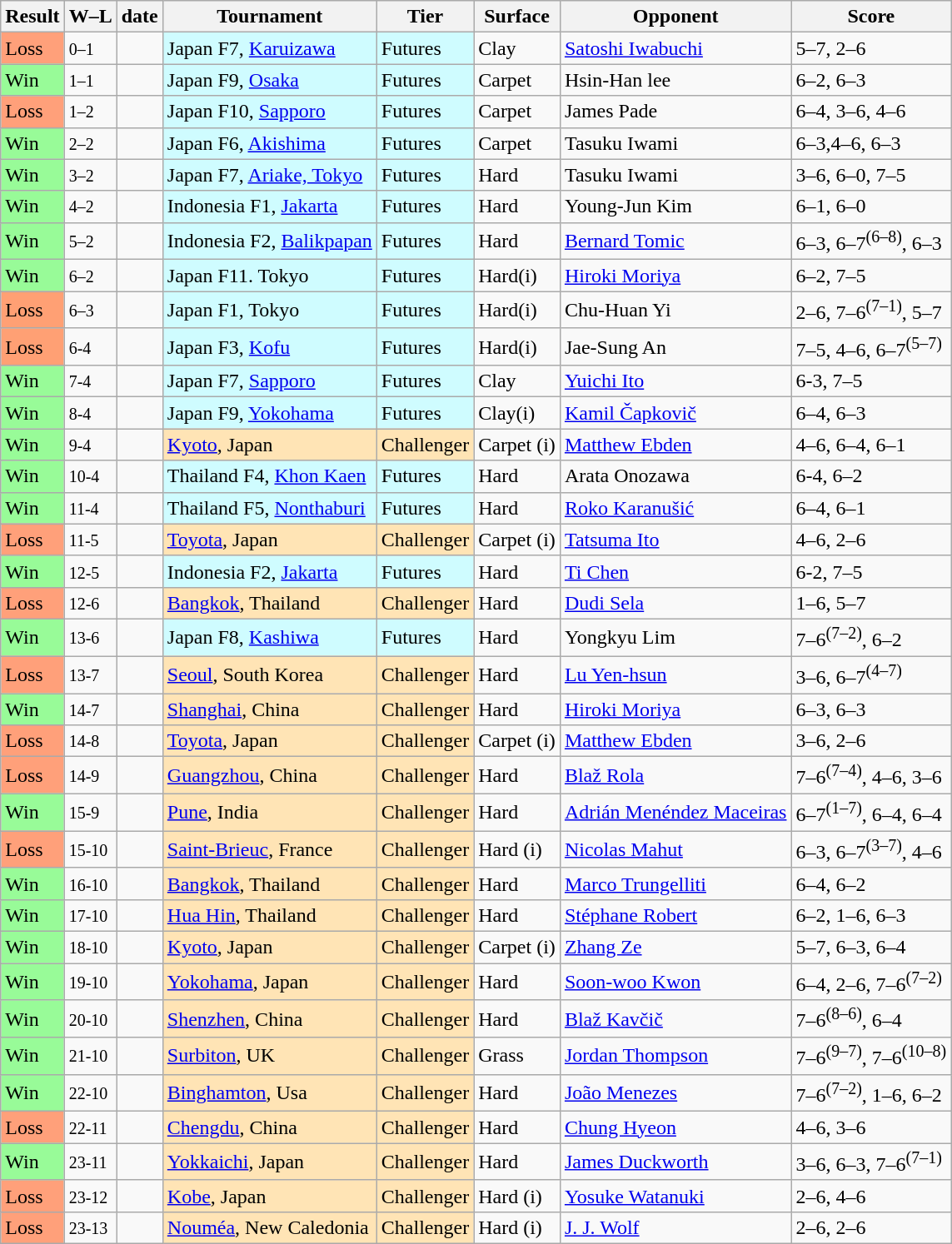<table class="sortable wikitable">
<tr>
<th>Result</th>
<th class="unsortable">W–L</th>
<th>date</th>
<th>Tournament</th>
<th>Tier</th>
<th>Surface</th>
<th>Opponent</th>
<th class="unsortable">Score</th>
</tr>
<tr>
<td style="background:#FFA07A">Loss</td>
<td><small>0–1</small></td>
<td></td>
<td style="background:#cffcff;">Japan F7, <a href='#'>Karuizawa</a></td>
<td style="background:#cffcff;">Futures</td>
<td>Clay</td>
<td> <a href='#'>Satoshi Iwabuchi</a></td>
<td>5–7, 2–6</td>
</tr>
<tr>
<td style="background:#98FB98">Win</td>
<td><small>1–1</small></td>
<td></td>
<td style="background:#cffcff;">Japan F9, <a href='#'>Osaka</a></td>
<td style="background:#cffcff;">Futures</td>
<td>Carpet</td>
<td> Hsin-Han lee</td>
<td>6–2, 6–3</td>
</tr>
<tr>
<td style="background:#FFA07A">Loss</td>
<td><small>1–2</small></td>
<td></td>
<td style="background:#cffcff;">Japan F10, <a href='#'>Sapporo</a></td>
<td style="background:#cffcff;">Futures</td>
<td>Carpet</td>
<td> James Pade</td>
<td>6–4, 3–6, 4–6</td>
</tr>
<tr>
<td style="background:#98FB98">Win</td>
<td><small>2–2</small></td>
<td></td>
<td style="background:#cffcff;">Japan F6, <a href='#'>Akishima</a></td>
<td style="background:#cffcff;">Futures</td>
<td>Carpet</td>
<td> Tasuku Iwami</td>
<td>6–3,4–6, 6–3</td>
</tr>
<tr>
<td style="background:#98FB98">Win</td>
<td><small>3–2</small></td>
<td></td>
<td style="background:#cffcff;">Japan F7, <a href='#'>Ariake, Tokyo</a></td>
<td style="background:#cffcff;">Futures</td>
<td>Hard</td>
<td> Tasuku Iwami</td>
<td>3–6, 6–0, 7–5</td>
</tr>
<tr>
<td style="background:#98FB98">Win</td>
<td><small>4–2</small></td>
<td></td>
<td style="background:#cffcff;">Indonesia F1, <a href='#'>Jakarta</a></td>
<td style="background:#cffcff;">Futures</td>
<td>Hard</td>
<td> Young-Jun Kim</td>
<td>6–1, 6–0</td>
</tr>
<tr>
<td style="background:#98FB98">Win</td>
<td><small>5–2</small></td>
<td></td>
<td style="background:#cffcff;">Indonesia F2, <a href='#'>Balikpapan</a></td>
<td style="background:#cffcff;">Futures</td>
<td>Hard</td>
<td> <a href='#'>Bernard Tomic</a></td>
<td>6–3, 6–7<sup>(6–8)</sup>, 6–3</td>
</tr>
<tr>
<td style="background:#98FB98">Win</td>
<td><small>6–2</small></td>
<td></td>
<td style="background:#cffcff;">Japan F11. Tokyo</td>
<td style="background:#cffcff;">Futures</td>
<td>Hard(i)</td>
<td> <a href='#'>Hiroki Moriya</a></td>
<td>6–2, 7–5</td>
</tr>
<tr>
<td style="background:#FFA074">Loss</td>
<td><small>6–3</small></td>
<td></td>
<td style="background:#cffcff;">Japan F1, Tokyo</td>
<td style="background:#cffcff;">Futures</td>
<td>Hard(i)</td>
<td> Chu-Huan Yi</td>
<td>2–6, 7–6<sup>(7–1)</sup>, 5–7</td>
</tr>
<tr>
<td style="background:#FFA074">Loss</td>
<td><small>6-4</small></td>
<td></td>
<td style="background:#cffcff;">Japan F3, <a href='#'>Kofu</a></td>
<td style="background:#cffcff;">Futures</td>
<td>Hard(i)</td>
<td> Jae-Sung An</td>
<td>7–5, 4–6, 6–7<sup>(5–7)</sup></td>
</tr>
<tr>
<td style="background:#98FB98">Win</td>
<td><small>7-4</small></td>
<td></td>
<td style="background:#cffcff;">Japan F7, <a href='#'>Sapporo</a></td>
<td style="background:#cffcff;">Futures</td>
<td>Clay</td>
<td> <a href='#'>Yuichi Ito</a></td>
<td>6-3, 7–5</td>
</tr>
<tr>
<td style="background:#98FB98">Win</td>
<td><small>8-4</small></td>
<td></td>
<td style="background:#cffcff;">Japan F9, <a href='#'>Yokohama</a></td>
<td style="background:#cffcff;">Futures</td>
<td>Clay(i)</td>
<td> <a href='#'>Kamil Čapkovič</a></td>
<td>6–4, 6–3</td>
</tr>
<tr>
<td style="background:#98FB98">Win</td>
<td><small>9-4</small></td>
<td><a href='#'></a></td>
<td style="background:moccasin;"><a href='#'>Kyoto</a>, Japan</td>
<td style="background:moccasin;">Challenger</td>
<td>Carpet (i)</td>
<td> <a href='#'>Matthew Ebden</a></td>
<td>4–6, 6–4, 6–1</td>
</tr>
<tr>
<td style="background:#98FB98">Win</td>
<td><small>10-4</small></td>
<td></td>
<td style="background:#cffcff;">Thailand F4, <a href='#'>Khon Kaen</a></td>
<td style="background:#cffcff;">Futures</td>
<td>Hard</td>
<td> Arata Onozawa</td>
<td>6-4, 6–2</td>
</tr>
<tr>
<td style="background:#98FB98">Win</td>
<td><small>11-4</small></td>
<td></td>
<td style="background:#cffcff;">Thailand F5, <a href='#'>Nonthaburi</a></td>
<td style="background:#cffcff;">Futures</td>
<td>Hard</td>
<td> <a href='#'>Roko Karanušić</a></td>
<td>6–4, 6–1</td>
</tr>
<tr>
<td style="background:#FFA07A">Loss</td>
<td><small>11-5</small></td>
<td><a href='#'></a></td>
<td style="background:moccasin;"><a href='#'>Toyota</a>, Japan</td>
<td style="background:moccasin;">Challenger</td>
<td>Carpet (i)</td>
<td> <a href='#'>Tatsuma Ito</a></td>
<td>4–6, 2–6</td>
</tr>
<tr>
<td style="background:#98FB98">Win</td>
<td><small>12-5</small></td>
<td></td>
<td style="background:#cffcff;">Indonesia F2, <a href='#'>Jakarta</a></td>
<td style="background:#cffcff;">Futures</td>
<td>Hard</td>
<td> <a href='#'>Ti Chen</a></td>
<td>6-2, 7–5</td>
</tr>
<tr>
<td style="background:#FFA07A">Loss</td>
<td><small>12-6</small></td>
<td><a href='#'></a></td>
<td style="background:moccasin;"><a href='#'>Bangkok</a>, Thailand</td>
<td style="background:moccasin;">Challenger</td>
<td>Hard</td>
<td> <a href='#'>Dudi Sela</a></td>
<td>1–6, 5–7</td>
</tr>
<tr>
<td style="background:#98FB98">Win</td>
<td><small>13-6</small></td>
<td></td>
<td style="background:#cffcff;">Japan F8, <a href='#'>Kashiwa</a></td>
<td style="background:#cffcff;">Futures</td>
<td>Hard</td>
<td> Yongkyu Lim</td>
<td>7–6<sup>(7–2)</sup>, 6–2</td>
</tr>
<tr>
<td style="background:#FFA07A">Loss</td>
<td><small>13-7</small></td>
<td><a href='#'></a></td>
<td style="background:moccasin;"><a href='#'>Seoul</a>, South Korea</td>
<td style="background:moccasin;">Challenger</td>
<td>Hard</td>
<td> <a href='#'>Lu Yen-hsun</a></td>
<td>3–6, 6–7<sup>(4–7)</sup></td>
</tr>
<tr>
<td style="background:#98FB98">Win</td>
<td><small>14-7</small></td>
<td><a href='#'></a></td>
<td style="background:moccasin;"><a href='#'>Shanghai</a>, China</td>
<td style="background:moccasin;">Challenger</td>
<td>Hard</td>
<td> <a href='#'>Hiroki Moriya</a></td>
<td>6–3, 6–3</td>
</tr>
<tr>
<td style="background:#FFA07A">Loss</td>
<td><small>14-8</small></td>
<td><a href='#'></a></td>
<td style="background:moccasin;"><a href='#'>Toyota</a>, Japan</td>
<td style="background:moccasin;">Challenger</td>
<td>Carpet (i)</td>
<td> <a href='#'>Matthew Ebden</a></td>
<td>3–6, 2–6</td>
</tr>
<tr>
<td style="background:#FFA07A">Loss</td>
<td><small>14-9</small></td>
<td><a href='#'></a></td>
<td style="background:moccasin;"><a href='#'>Guangzhou</a>, China</td>
<td style="background:moccasin;">Challenger</td>
<td>Hard</td>
<td> <a href='#'>Blaž Rola</a></td>
<td>7–6<sup>(7–4)</sup>, 4–6, 3–6</td>
</tr>
<tr>
<td style="background:#98FB98">Win</td>
<td><small>15-9</small></td>
<td><a href='#'></a></td>
<td style="background:moccasin;"><a href='#'>Pune</a>, India</td>
<td style="background:moccasin;">Challenger</td>
<td>Hard</td>
<td> <a href='#'>Adrián Menéndez Maceiras</a></td>
<td>6–7<sup>(1–7)</sup>, 6–4, 6–4</td>
</tr>
<tr>
<td style="background:#FFA07A">Loss</td>
<td><small>15-10</small></td>
<td><a href='#'></a></td>
<td style="background:moccasin;"><a href='#'>Saint-Brieuc</a>, France</td>
<td style="background:moccasin;">Challenger</td>
<td>Hard (i)</td>
<td> <a href='#'>Nicolas Mahut</a></td>
<td>6–3, 6–7<sup>(3–7)</sup>, 4–6</td>
</tr>
<tr>
<td style="background:#98FB98">Win</td>
<td><small>16-10</small></td>
<td><a href='#'></a></td>
<td style="background:moccasin;"><a href='#'>Bangkok</a>, Thailand</td>
<td style="background:moccasin;">Challenger</td>
<td>Hard</td>
<td> <a href='#'>Marco Trungelliti</a></td>
<td>6–4, 6–2</td>
</tr>
<tr>
<td style="background:#98FB98">Win</td>
<td><small>17-10</small></td>
<td><a href='#'></a></td>
<td style="background:moccasin;"><a href='#'>Hua Hin</a>, Thailand</td>
<td style="background:moccasin;">Challenger</td>
<td>Hard</td>
<td> <a href='#'>Stéphane Robert</a></td>
<td>6–2, 1–6, 6–3</td>
</tr>
<tr>
<td style="background:#98FB98">Win</td>
<td><small>18-10</small></td>
<td><a href='#'></a></td>
<td style="background:moccasin;"><a href='#'>Kyoto</a>, Japan</td>
<td style="background:moccasin;">Challenger</td>
<td>Carpet (i)</td>
<td> <a href='#'>Zhang Ze</a></td>
<td>5–7, 6–3, 6–4</td>
</tr>
<tr>
<td style="background:#98FB98">Win</td>
<td><small>19-10</small></td>
<td><a href='#'></a></td>
<td style="background:moccasin;"><a href='#'>Yokohama</a>, Japan</td>
<td style="background:moccasin;">Challenger</td>
<td>Hard</td>
<td> <a href='#'>Soon-woo Kwon</a></td>
<td>6–4, 2–6, 7–6<sup>(7–2)</sup></td>
</tr>
<tr>
<td style="background:#98FB98">Win</td>
<td><small>20-10</small></td>
<td><a href='#'></a></td>
<td style="background:moccasin;"><a href='#'>Shenzhen</a>, China</td>
<td style="background:moccasin;">Challenger</td>
<td>Hard</td>
<td> <a href='#'>Blaž Kavčič</a></td>
<td>7–6<sup>(8–6)</sup>, 6–4</td>
</tr>
<tr>
<td style="background:#98FB98">Win</td>
<td><small>21-10</small></td>
<td><a href='#'></a></td>
<td style="background:moccasin;"><a href='#'>Surbiton</a>, UK</td>
<td style="background:moccasin;">Challenger</td>
<td>Grass</td>
<td> <a href='#'>Jordan Thompson</a></td>
<td>7–6<sup>(9–7)</sup>, 7–6<sup>(10–8)</sup></td>
</tr>
<tr>
<td style="background:#98FB98">Win</td>
<td><small>22-10</small></td>
<td><a href='#'></a></td>
<td style="background:moccasin;"><a href='#'>Binghamton</a>, Usa</td>
<td style="background:moccasin;">Challenger</td>
<td>Hard</td>
<td> <a href='#'>João Menezes</a></td>
<td>7–6<sup>(7–2)</sup>, 1–6, 6–2</td>
</tr>
<tr>
<td style="background:#FFA07A">Loss</td>
<td><small>22-11</small></td>
<td><a href='#'></a></td>
<td style="background:moccasin;"><a href='#'>Chengdu</a>, China</td>
<td style="background:moccasin">Challenger</td>
<td>Hard</td>
<td> <a href='#'>Chung Hyeon</a></td>
<td>4–6, 3–6</td>
</tr>
<tr>
<td style="background:#98FB98">Win</td>
<td><small>23-11</small></td>
<td><a href='#'></a></td>
<td style="background:moccasin;"><a href='#'>Yokkaichi</a>, Japan</td>
<td style="background:moccasin;">Challenger</td>
<td>Hard</td>
<td> <a href='#'>James Duckworth</a></td>
<td>3–6, 6–3, 7–6<sup>(7–1)</sup></td>
</tr>
<tr>
<td style="background:#FFA07A">Loss</td>
<td><small>23-12</small></td>
<td><a href='#'></a></td>
<td style="background:moccasin;"><a href='#'>Kobe</a>, Japan</td>
<td style="background:moccasin;">Challenger</td>
<td>Hard (i)</td>
<td> <a href='#'>Yosuke Watanuki</a></td>
<td>2–6, 4–6</td>
</tr>
<tr>
<td style="background:#FFA07A">Loss</td>
<td><small>23-13</small></td>
<td><a href='#'></a></td>
<td style="background:moccasin;"><a href='#'>Nouméa</a>, New Caledonia</td>
<td style="background:moccasin;">Challenger</td>
<td>Hard (i)</td>
<td> <a href='#'>J. J. Wolf</a></td>
<td>2–6, 2–6</td>
</tr>
</table>
